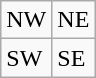<table class="wikitable">
<tr>
<td>NW</td>
<td>NE</td>
</tr>
<tr>
<td>SW</td>
<td>SE</td>
</tr>
</table>
